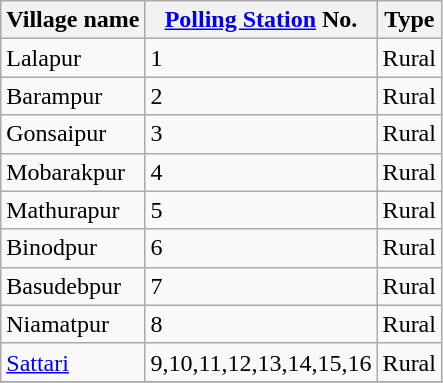<table class="wikitable">
<tr>
<th>Village name</th>
<th><a href='#'>Polling Station</a> No.</th>
<th>Type</th>
</tr>
<tr>
<td>Lalapur</td>
<td>1</td>
<td>Rural</td>
</tr>
<tr>
<td>Barampur</td>
<td>2</td>
<td>Rural</td>
</tr>
<tr>
<td>Gonsaipur</td>
<td>3</td>
<td>Rural</td>
</tr>
<tr>
<td>Mobarakpur</td>
<td>4</td>
<td>Rural</td>
</tr>
<tr>
<td>Mathurapur</td>
<td>5</td>
<td>Rural</td>
</tr>
<tr>
<td>Binodpur</td>
<td>6</td>
<td>Rural</td>
</tr>
<tr>
<td>Basudebpur</td>
<td>7</td>
<td>Rural</td>
</tr>
<tr>
<td>Niamatpur</td>
<td>8</td>
<td>Rural</td>
</tr>
<tr>
<td><a href='#'>Sattari</a></td>
<td>9,10,11,12,13,14,15,16</td>
<td>Rural</td>
</tr>
<tr>
</tr>
</table>
